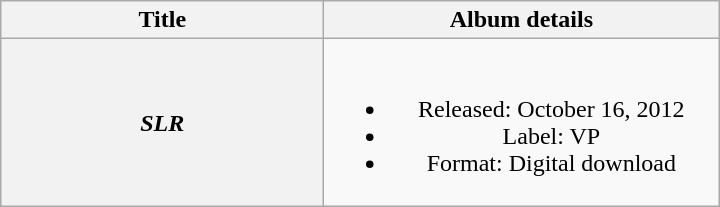<table class="wikitable plainrowheaders" style=text-align:center;>
<tr>
<th scope="col" style="width:13em;">Title</th>
<th scope="col" style="width:16em;">Album details</th>
</tr>
<tr>
<th scope="row"><em>SLR</em></th>
<td><br><ul><li>Released: October 16, 2012</li><li>Label: VP</li><li>Format: Digital download</li></ul></td>
</tr>
</table>
